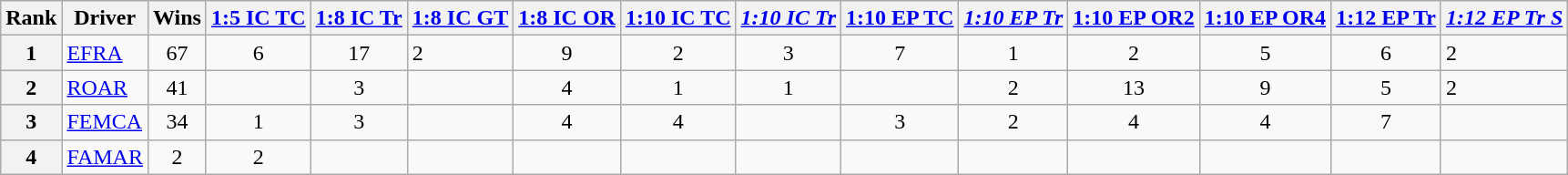<table class="wikitable">
<tr>
<th>Rank</th>
<th>Driver</th>
<th>Wins</th>
<th><a href='#'>1:5 IC TC</a></th>
<th><a href='#'>1:8 IC Tr</a></th>
<th><a href='#'>1:8 IC GT</a></th>
<th><a href='#'>1:8 IC OR</a></th>
<th><a href='#'>1:10 IC TC</a></th>
<th><a href='#'><em>1:10 IC Tr</em></a></th>
<th><a href='#'>1:10 EP TC</a></th>
<th><a href='#'><em>1:10 EP Tr</em></a></th>
<th><a href='#'>1:10 EP OR2</a></th>
<th><a href='#'>1:10 EP OR4</a></th>
<th><a href='#'>1:12 EP Tr</a></th>
<th><a href='#'><em>1:12 EP Tr S</em></a></th>
</tr>
<tr>
<th>1</th>
<td><a href='#'>EFRA</a></td>
<td style="text-align:center;">67</td>
<td style="text-align:center;">6</td>
<td style="text-align:center;">17</td>
<td>2</td>
<td style="text-align:center;">9</td>
<td style="text-align:center;">2</td>
<td style="text-align:center;">3</td>
<td style="text-align:center;">7</td>
<td style="text-align:center;">1</td>
<td style="text-align:center;">2</td>
<td style="text-align:center;">5</td>
<td style="text-align:center;">6</td>
<td>2</td>
</tr>
<tr>
<th>2</th>
<td><a href='#'>ROAR</a></td>
<td style="text-align:center;">41</td>
<td style="text-align:center;"></td>
<td style="text-align:center;">3</td>
<td></td>
<td style="text-align:center;">4</td>
<td style="text-align:center;">1</td>
<td style="text-align:center;">1</td>
<td style="text-align:center;"></td>
<td style="text-align:center;">2</td>
<td style="text-align:center;">13</td>
<td style="text-align:center;">9</td>
<td style="text-align:center;">5</td>
<td>2</td>
</tr>
<tr>
<th>3</th>
<td><a href='#'>FEMCA</a></td>
<td style="text-align:center;">34</td>
<td style="text-align:center;">1</td>
<td style="text-align:center;">3</td>
<td></td>
<td style="text-align:center;">4</td>
<td style="text-align:center;">4</td>
<td style="text-align:center;"></td>
<td style="text-align:center;">3</td>
<td style="text-align:center;">2</td>
<td style="text-align:center;">4</td>
<td style="text-align:center;">4</td>
<td style="text-align:center;">7</td>
<td></td>
</tr>
<tr>
<th>4</th>
<td><a href='#'>FAMAR</a></td>
<td style="text-align:center;">2</td>
<td style="text-align:center;">2</td>
<td style="text-align:center;"></td>
<td></td>
<td style="text-align:center;"></td>
<td style="text-align:center;"></td>
<td style="text-align:center;"></td>
<td style="text-align:center;"></td>
<td style="text-align:center;"></td>
<td style="text-align:center;"></td>
<td style="text-align:center;"></td>
<td style="text-align:center;"></td>
<td></td>
</tr>
</table>
